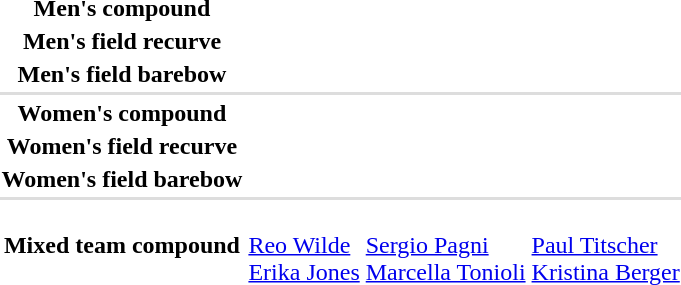<table>
<tr>
<th scope="row">Men's compound</th>
<td></td>
<td></td>
<td></td>
</tr>
<tr>
<th scope="row">Men's field recurve</th>
<td></td>
<td></td>
<td></td>
</tr>
<tr>
<th scope="row">Men's field barebow</th>
<td></td>
<td></td>
<td></td>
</tr>
<tr bgcolor=#DDDDDD>
<td colspan=4></td>
</tr>
<tr>
<th scope="row">Women's compound</th>
<td></td>
<td></td>
<td></td>
</tr>
<tr>
<th scope="row">Women's field recurve</th>
<td></td>
<td></td>
<td></td>
</tr>
<tr>
<th scope="row">Women's field barebow</th>
<td></td>
<td></td>
<td></td>
</tr>
<tr bgcolor=#DDDDDD>
<td colspan=4></td>
</tr>
<tr>
<th scope="row">Mixed team compound</th>
<td><br><a href='#'>Reo Wilde</a><br><a href='#'>Erika Jones</a></td>
<td><br><a href='#'>Sergio Pagni</a><br><a href='#'>Marcella Tonioli</a></td>
<td><br><a href='#'>Paul Titscher</a><br><a href='#'>Kristina Berger</a></td>
</tr>
</table>
